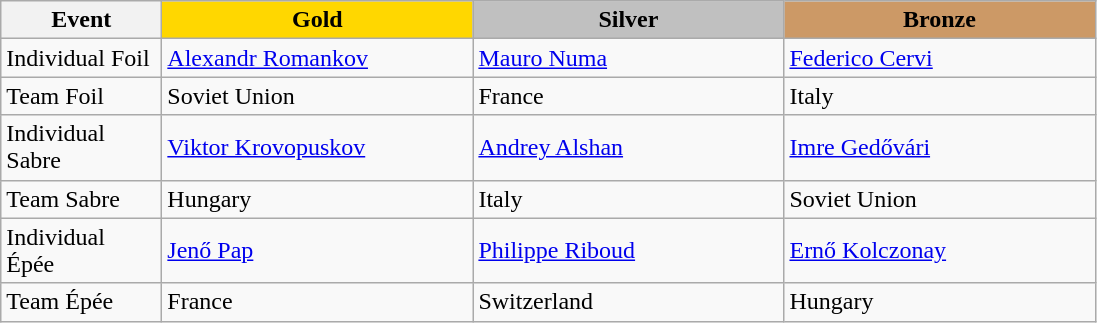<table class="wikitable">
<tr>
<th width="100">Event</th>
<th style="background-color:gold;" width="200"> Gold</th>
<th style="background-color:silver;" width="200"> Silver</th>
<th style="background-color:#CC9966;" width="200"> Bronze</th>
</tr>
<tr>
<td>Individual Foil</td>
<td> <a href='#'>Alexandr Romankov</a></td>
<td> <a href='#'>Mauro Numa</a></td>
<td> <a href='#'>Federico Cervi</a></td>
</tr>
<tr>
<td>Team Foil</td>
<td> Soviet Union</td>
<td> France</td>
<td> Italy</td>
</tr>
<tr>
<td>Individual Sabre</td>
<td> <a href='#'>Viktor Krovopuskov</a></td>
<td> <a href='#'>Andrey Alshan</a></td>
<td> <a href='#'>Imre Gedővári</a></td>
</tr>
<tr>
<td>Team Sabre</td>
<td> Hungary</td>
<td> Italy</td>
<td> Soviet Union</td>
</tr>
<tr>
<td>Individual Épée</td>
<td> <a href='#'>Jenő Pap</a></td>
<td> <a href='#'>Philippe Riboud</a></td>
<td> <a href='#'>Ernő Kolczonay</a></td>
</tr>
<tr>
<td>Team Épée</td>
<td> France</td>
<td> Switzerland</td>
<td> Hungary</td>
</tr>
</table>
